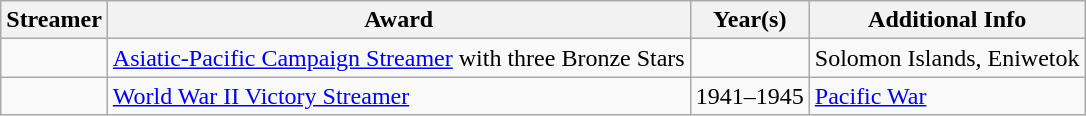<table class=wikitable>
<tr>
<th>Streamer</th>
<th>Award</th>
<th>Year(s)</th>
<th>Additional Info</th>
</tr>
<tr>
<td></td>
<td><a href='#'>Asiatic-Pacific Campaign Streamer</a> with three Bronze Stars</td>
<td><br></td>
<td>Solomon Islands, Eniwetok</td>
</tr>
<tr>
<td></td>
<td><a href='#'>World War II Victory Streamer</a></td>
<td>1941–1945</td>
<td><a href='#'>Pacific War</a></td>
</tr>
</table>
